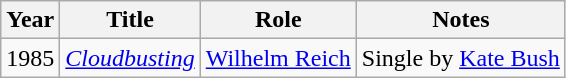<table class="wikitable sortable">
<tr>
<th>Year</th>
<th>Title</th>
<th>Role</th>
<th class="unsortable">Notes</th>
</tr>
<tr>
<td>1985</td>
<td><em><a href='#'>Cloudbusting</a></em></td>
<td><a href='#'>Wilhelm Reich</a></td>
<td>Single by <a href='#'>Kate Bush</a></td>
</tr>
</table>
